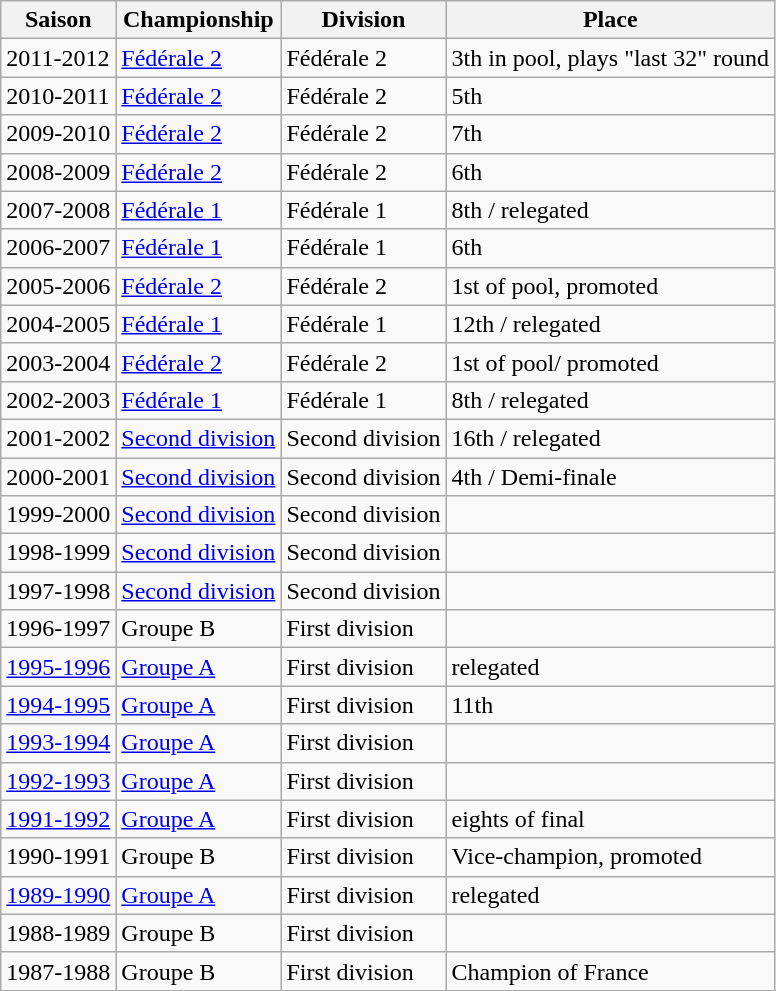<table class="wikitable">
<tr>
<th>Saison</th>
<th>Championship</th>
<th>Division</th>
<th>Place</th>
</tr>
<tr>
<td>2011-2012</td>
<td><a href='#'>Fédérale 2</a></td>
<td>Fédérale 2</td>
<td>3th in pool, plays "last 32" round</td>
</tr>
<tr>
<td>2010-2011</td>
<td><a href='#'>Fédérale 2</a></td>
<td>Fédérale 2</td>
<td>5th</td>
</tr>
<tr>
<td>2009-2010</td>
<td><a href='#'>Fédérale 2</a></td>
<td>Fédérale 2</td>
<td>7th</td>
</tr>
<tr>
<td>2008-2009</td>
<td><a href='#'>Fédérale 2</a></td>
<td>Fédérale 2</td>
<td>6th</td>
</tr>
<tr>
<td>2007-2008</td>
<td><a href='#'>Fédérale 1</a></td>
<td>Fédérale 1</td>
<td>8th / relegated</td>
</tr>
<tr>
<td>2006-2007</td>
<td><a href='#'>Fédérale 1</a></td>
<td>Fédérale 1</td>
<td>6th</td>
</tr>
<tr>
<td>2005-2006</td>
<td><a href='#'>Fédérale 2</a></td>
<td>Fédérale 2</td>
<td>1st of pool, promoted</td>
</tr>
<tr>
<td>2004-2005</td>
<td><a href='#'>Fédérale 1</a></td>
<td>Fédérale 1</td>
<td>12th / relegated</td>
</tr>
<tr>
<td>2003-2004</td>
<td><a href='#'>Fédérale 2</a></td>
<td>Fédérale 2</td>
<td>1st of pool/ promoted</td>
</tr>
<tr>
<td>2002-2003</td>
<td><a href='#'>Fédérale 1</a></td>
<td>Fédérale 1</td>
<td>8th / relegated</td>
</tr>
<tr>
<td>2001-2002</td>
<td><a href='#'>Second division</a></td>
<td>Second division</td>
<td>16th / relegated</td>
</tr>
<tr>
<td>2000-2001</td>
<td><a href='#'>Second division</a></td>
<td>Second division</td>
<td>4th / Demi-finale</td>
</tr>
<tr>
<td>1999-2000</td>
<td><a href='#'>Second division</a></td>
<td>Second division</td>
<td></td>
</tr>
<tr>
<td>1998-1999</td>
<td><a href='#'>Second division</a></td>
<td>Second division</td>
<td></td>
</tr>
<tr>
<td>1997-1998</td>
<td><a href='#'>Second division</a></td>
<td>Second division</td>
<td></td>
</tr>
<tr>
<td>1996-1997</td>
<td>Groupe B</td>
<td>First division</td>
<td></td>
</tr>
<tr>
<td><a href='#'>1995-1996</a></td>
<td><a href='#'>Groupe A</a></td>
<td>First division</td>
<td>relegated</td>
</tr>
<tr>
<td><a href='#'>1994-1995</a></td>
<td><a href='#'>Groupe A</a></td>
<td>First division</td>
<td>11th</td>
</tr>
<tr>
<td><a href='#'>1993-1994</a></td>
<td><a href='#'>Groupe A</a></td>
<td>First division</td>
<td></td>
</tr>
<tr>
<td><a href='#'>1992-1993</a></td>
<td><a href='#'>Groupe A</a></td>
<td>First division</td>
<td></td>
</tr>
<tr>
<td><a href='#'>1991-1992</a></td>
<td><a href='#'>Groupe A</a></td>
<td>First division</td>
<td>eights of final</td>
</tr>
<tr>
<td>1990-1991</td>
<td>Groupe B</td>
<td>First division</td>
<td>Vice-champion, promoted</td>
</tr>
<tr>
<td><a href='#'>1989-1990</a></td>
<td><a href='#'>Groupe A</a></td>
<td>First division</td>
<td>relegated</td>
</tr>
<tr>
<td>1988-1989</td>
<td>Groupe B</td>
<td>First division</td>
<td></td>
</tr>
<tr>
<td>1987-1988</td>
<td>Groupe B</td>
<td>First division</td>
<td>Champion of France</td>
</tr>
</table>
